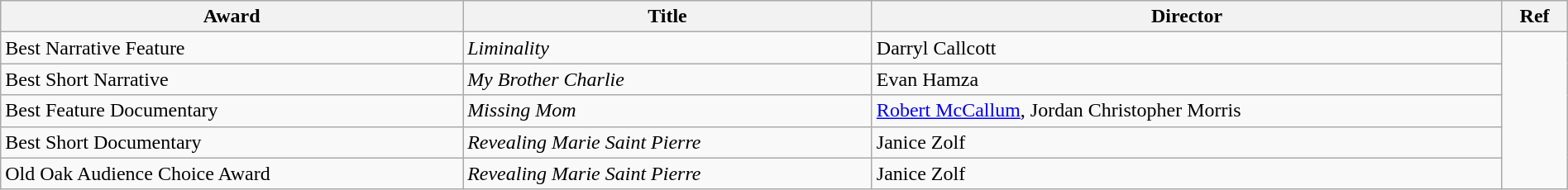<table class="wikitable" width=100%>
<tr>
<th>Award</th>
<th>Title</th>
<th>Director</th>
<th>Ref</th>
</tr>
<tr>
<td>Best Narrative Feature</td>
<td><em>Liminality</em></td>
<td>Darryl Callcott</td>
<td rowspan=5></td>
</tr>
<tr>
<td>Best Short Narrative</td>
<td><em>My Brother Charlie</em></td>
<td>Evan Hamza</td>
</tr>
<tr>
<td>Best Feature Documentary</td>
<td><em>Missing Mom</em></td>
<td><a href='#'>Robert McCallum</a>, Jordan Christopher Morris</td>
</tr>
<tr>
<td>Best Short Documentary</td>
<td><em>Revealing Marie Saint Pierre</em></td>
<td>Janice Zolf</td>
</tr>
<tr>
<td>Old Oak Audience Choice Award</td>
<td><em>Revealing Marie Saint Pierre</em></td>
<td>Janice Zolf</td>
</tr>
</table>
